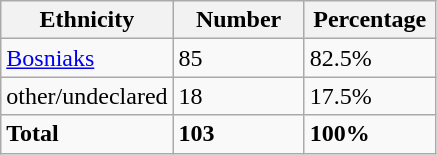<table class="wikitable">
<tr>
<th width="100px">Ethnicity</th>
<th width="80px">Number</th>
<th width="80px">Percentage</th>
</tr>
<tr>
<td><a href='#'>Bosniaks</a></td>
<td>85</td>
<td>82.5%</td>
</tr>
<tr>
<td>other/undeclared</td>
<td>18</td>
<td>17.5%</td>
</tr>
<tr>
<td><strong>Total</strong></td>
<td><strong>103</strong></td>
<td><strong>100%</strong></td>
</tr>
</table>
